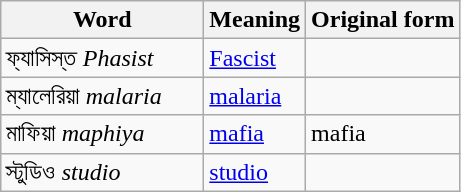<table class="wikitable">
<tr>
<th>Word</th>
<th>Meaning</th>
<th>Original form</th>
</tr>
<tr>
<td style="width:08em">ফ্যাসিস্ত <em>Phasist</em></td>
<td><a href='#'>Fascist</a></td>
<td></td>
</tr>
<tr>
<td>ম্যালেরিয়া <em>malaria</em></td>
<td><a href='#'>malaria</a></td>
<td></td>
</tr>
<tr>
<td>মাফিয়া <em>maphiya</em></td>
<td><a href='#'>mafia</a></td>
<td>mafia</td>
</tr>
<tr>
<td>স্টুডিও <em>studio</em></td>
<td><a href='#'>studio</a></td>
<td></td>
</tr>
</table>
